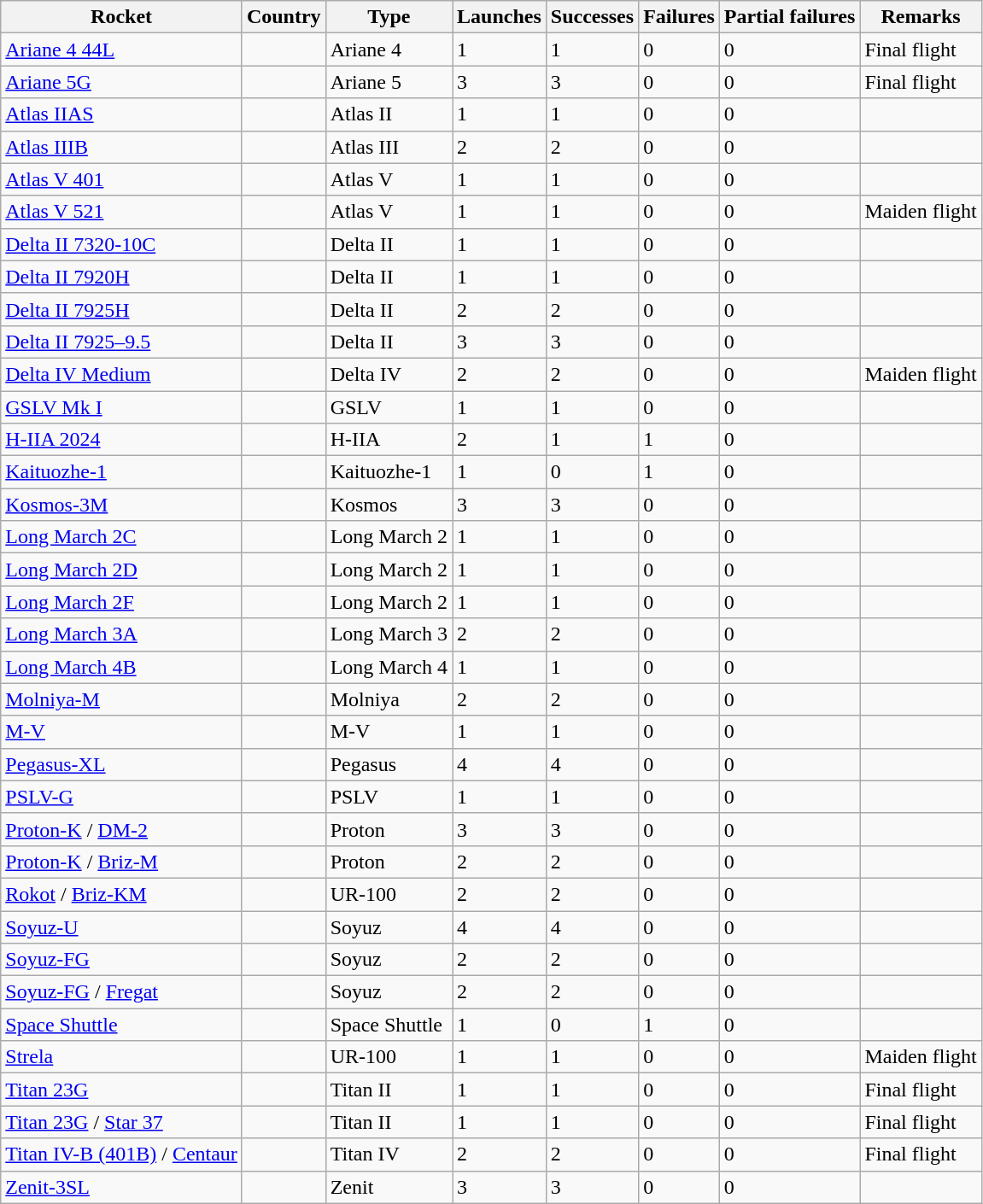<table class="wikitable sortable collapsible collapsed">
<tr>
<th>Rocket</th>
<th>Country</th>
<th>Type</th>
<th>Launches</th>
<th>Successes</th>
<th>Failures</th>
<th>Partial failures</th>
<th>Remarks</th>
</tr>
<tr>
<td align=left><a href='#'>Ariane 4 44L</a></td>
<td align=left></td>
<td align=left>Ariane 4</td>
<td>1</td>
<td>1</td>
<td>0</td>
<td>0</td>
<td align=left>Final flight</td>
</tr>
<tr>
<td align=left><a href='#'>Ariane 5G</a></td>
<td align=left></td>
<td align=left>Ariane 5</td>
<td>3</td>
<td>3</td>
<td>0</td>
<td>0</td>
<td align=left>Final flight</td>
</tr>
<tr>
<td align=left><a href='#'>Atlas IIAS</a></td>
<td align=left></td>
<td align=left>Atlas II</td>
<td>1</td>
<td>1</td>
<td>0</td>
<td>0</td>
<td></td>
</tr>
<tr>
<td align=left><a href='#'>Atlas IIIB</a></td>
<td align=left></td>
<td align=left>Atlas III</td>
<td>2</td>
<td>2</td>
<td>0</td>
<td>0</td>
<td></td>
</tr>
<tr>
<td align=left><a href='#'>Atlas V 401</a></td>
<td align=left></td>
<td align=left>Atlas V</td>
<td>1</td>
<td>1</td>
<td>0</td>
<td>0</td>
<td></td>
</tr>
<tr>
<td align=left><a href='#'>Atlas V 521</a></td>
<td align=left></td>
<td align=left>Atlas V</td>
<td>1</td>
<td>1</td>
<td>0</td>
<td>0</td>
<td align=left>Maiden flight</td>
</tr>
<tr>
<td align=left><a href='#'>Delta II 7320-10C</a></td>
<td align=left></td>
<td align=left>Delta II</td>
<td>1</td>
<td>1</td>
<td>0</td>
<td>0</td>
<td></td>
</tr>
<tr>
<td align=left><a href='#'>Delta II 7920H</a></td>
<td align=left></td>
<td align=left>Delta II</td>
<td>1</td>
<td>1</td>
<td>0</td>
<td>0</td>
<td></td>
</tr>
<tr>
<td align=left><a href='#'>Delta II 7925H</a></td>
<td align=left></td>
<td align=left>Delta II</td>
<td>2</td>
<td>2</td>
<td>0</td>
<td>0</td>
<td></td>
</tr>
<tr>
<td align=left><a href='#'>Delta II 7925–9.5</a></td>
<td align=left></td>
<td align=left>Delta II</td>
<td>3</td>
<td>3</td>
<td>0</td>
<td>0</td>
<td></td>
</tr>
<tr>
<td align=left><a href='#'>Delta IV Medium</a></td>
<td align=left></td>
<td align=left>Delta IV</td>
<td>2</td>
<td>2</td>
<td>0</td>
<td>0</td>
<td align=left>Maiden flight</td>
</tr>
<tr>
<td align=left><a href='#'>GSLV Mk I</a></td>
<td align=left></td>
<td align=left>GSLV</td>
<td>1</td>
<td>1</td>
<td>0</td>
<td>0</td>
<td></td>
</tr>
<tr>
<td align=left><a href='#'>H-IIA 2024</a></td>
<td align=left></td>
<td align=left>H-IIA</td>
<td>2</td>
<td>1</td>
<td>1</td>
<td>0</td>
<td></td>
</tr>
<tr>
<td align=left><a href='#'>Kaituozhe-1</a></td>
<td align=left></td>
<td align=left>Kaituozhe-1</td>
<td>1</td>
<td>0</td>
<td>1</td>
<td>0</td>
<td></td>
</tr>
<tr>
<td align=left><a href='#'>Kosmos-3M</a></td>
<td align=left></td>
<td align=left>Kosmos</td>
<td>3</td>
<td>3</td>
<td>0</td>
<td>0</td>
<td></td>
</tr>
<tr>
<td align=left><a href='#'>Long March 2C</a></td>
<td align=left></td>
<td align=left>Long March 2</td>
<td>1</td>
<td>1</td>
<td>0</td>
<td>0</td>
<td></td>
</tr>
<tr>
<td align=left><a href='#'>Long March 2D</a></td>
<td align=left></td>
<td align=left>Long March 2</td>
<td>1</td>
<td>1</td>
<td>0</td>
<td>0</td>
<td></td>
</tr>
<tr>
<td align=left><a href='#'>Long March 2F</a></td>
<td align=left></td>
<td align=left>Long March 2</td>
<td>1</td>
<td>1</td>
<td>0</td>
<td>0</td>
<td></td>
</tr>
<tr>
<td align=left><a href='#'>Long March 3A</a></td>
<td align=left></td>
<td align=left>Long March 3</td>
<td>2</td>
<td>2</td>
<td>0</td>
<td>0</td>
<td></td>
</tr>
<tr>
<td align=left><a href='#'>Long March 4B</a></td>
<td align=left></td>
<td align=left>Long March 4</td>
<td>1</td>
<td>1</td>
<td>0</td>
<td>0</td>
<td></td>
</tr>
<tr>
<td align=left><a href='#'>Molniya-M</a></td>
<td align=left></td>
<td align=left>Molniya</td>
<td>2</td>
<td>2</td>
<td>0</td>
<td>0</td>
<td></td>
</tr>
<tr>
<td align=left><a href='#'>M-V</a></td>
<td align=left></td>
<td align=left>M-V</td>
<td>1</td>
<td>1</td>
<td>0</td>
<td>0</td>
<td></td>
</tr>
<tr>
<td align=left><a href='#'>Pegasus-XL</a></td>
<td align=left></td>
<td align=left>Pegasus</td>
<td>4</td>
<td>4</td>
<td>0</td>
<td>0</td>
<td></td>
</tr>
<tr>
<td align=left><a href='#'>PSLV-G</a></td>
<td align=left></td>
<td align=left>PSLV</td>
<td>1</td>
<td>1</td>
<td>0</td>
<td>0</td>
<td></td>
</tr>
<tr>
<td align=left><a href='#'>Proton-K</a> / <a href='#'>DM-2</a></td>
<td align=left></td>
<td align=left>Proton</td>
<td>3</td>
<td>3</td>
<td>0</td>
<td>0</td>
<td></td>
</tr>
<tr>
<td align=left><a href='#'>Proton-K</a> / <a href='#'>Briz-M</a></td>
<td align=left></td>
<td align=left>Proton</td>
<td>2</td>
<td>2</td>
<td>0</td>
<td>0</td>
<td></td>
</tr>
<tr>
<td align=left><a href='#'>Rokot</a> / <a href='#'>Briz-KM</a></td>
<td align=left></td>
<td align=left>UR-100</td>
<td>2</td>
<td>2</td>
<td>0</td>
<td>0</td>
<td></td>
</tr>
<tr>
<td align=left><a href='#'>Soyuz-U</a></td>
<td align=left></td>
<td align=left>Soyuz</td>
<td>4</td>
<td>4</td>
<td>0</td>
<td>0</td>
<td></td>
</tr>
<tr>
<td align=left><a href='#'>Soyuz-FG</a></td>
<td align=left></td>
<td align=left>Soyuz</td>
<td>2</td>
<td>2</td>
<td>0</td>
<td>0</td>
<td></td>
</tr>
<tr>
<td align=left><a href='#'>Soyuz-FG</a> / <a href='#'>Fregat</a></td>
<td align=left></td>
<td align=left>Soyuz</td>
<td>2</td>
<td>2</td>
<td>0</td>
<td>0</td>
<td></td>
</tr>
<tr>
<td align=left><a href='#'>Space Shuttle</a></td>
<td align=left></td>
<td align=left>Space Shuttle</td>
<td>1</td>
<td>0</td>
<td>1</td>
<td>0</td>
<td></td>
</tr>
<tr>
<td align=left><a href='#'>Strela</a></td>
<td align=left></td>
<td align=left>UR-100</td>
<td>1</td>
<td>1</td>
<td>0</td>
<td>0</td>
<td align=left>Maiden flight</td>
</tr>
<tr>
<td align=left><a href='#'>Titan 23G</a></td>
<td align=left></td>
<td align=left>Titan II</td>
<td>1</td>
<td>1</td>
<td>0</td>
<td>0</td>
<td align=left>Final flight</td>
</tr>
<tr>
<td align=left><a href='#'>Titan 23G</a> / <a href='#'>Star 37</a></td>
<td align=left></td>
<td align=left>Titan II</td>
<td>1</td>
<td>1</td>
<td>0</td>
<td>0</td>
<td align=left>Final flight</td>
</tr>
<tr>
<td align=left><a href='#'>Titan IV-B (401B)</a> / <a href='#'>Centaur</a></td>
<td align=left></td>
<td align=left>Titan IV</td>
<td>2</td>
<td>2</td>
<td>0</td>
<td>0</td>
<td align=left>Final flight</td>
</tr>
<tr>
<td align=left><a href='#'>Zenit-3SL</a></td>
<td align=left></td>
<td align=left>Zenit</td>
<td>3</td>
<td>3</td>
<td>0</td>
<td>0</td>
<td></td>
</tr>
</table>
